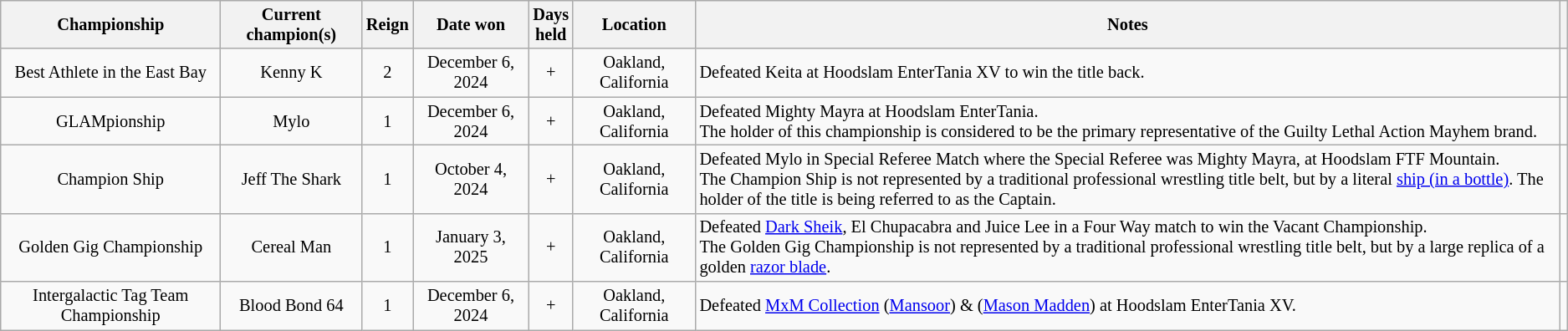<table class="wikitable" style="font-size: 85%;">
<tr>
<th>Championship</th>
<th>Current champion(s)</th>
<th>Reign</th>
<th>Date won</th>
<th>Days<br>held</th>
<th>Location</th>
<th>Notes</th>
<th></th>
</tr>
<tr>
<td align=center>Best Athlete in the East Bay</td>
<td align=center>Kenny K</td>
<td align=center>2</td>
<td align=center>December 6, 2024</td>
<td align=center>+</td>
<td align=center>Oakland, California</td>
<td align=left>Defeated Keita at Hoodslam EnterTania XV to win the title back.</td>
<td align=center></td>
</tr>
<tr>
<td align=center>GLAMpionship</td>
<td align=center>Mylo</td>
<td align=center>1</td>
<td align=center>December 6, 2024</td>
<td align=center>+</td>
<td align=center>Oakland, California</td>
<td align=left>Defeated Mighty Mayra at Hoodslam EnterTania.<br>The holder of this championship is considered to be the primary representative of the Guilty Lethal Action Mayhem brand.</td>
<td align=center></td>
</tr>
<tr>
<td align=center>Champion Ship</td>
<td align=center>Jeff The Shark</td>
<td align=center>1</td>
<td align=center>October 4, 2024</td>
<td align=center>+</td>
<td align=center>Oakland, California</td>
<td align=left>Defeated Mylo in Special Referee Match where the Special Referee was Mighty Mayra, at Hoodslam FTF Mountain.<br>The Champion Ship is not represented by a traditional professional wrestling title belt, but by a literal <a href='#'>ship (in a bottle)</a>. The holder of the title is being referred to as the Captain.</td>
<td align=center></td>
</tr>
<tr>
<td align=center>Golden Gig Championship</td>
<td align=center>Cereal Man</td>
<td align=center>1</td>
<td align=center>January 3, 2025</td>
<td align=center>+</td>
<td align=center>Oakland, California</td>
<td align=left>Defeated <a href='#'>Dark Sheik</a>, El Chupacabra and Juice Lee in a Four Way match to win the Vacant Championship.<br>The Golden Gig Championship is not represented by a traditional professional wrestling title belt, but by a large replica of a golden <a href='#'>razor blade</a>.</td>
<td align=center></td>
</tr>
<tr>
<td align=center>Intergalactic Tag Team Championship</td>
<td align=center>Blood Bond 64<br></td>
<td align=center>1</td>
<td align=center>December 6, 2024</td>
<td align=center>+</td>
<td align=center>Oakland, California</td>
<td align=left>Defeated <a href='#'>MxM Collection</a> (<a href='#'>Mansoor</a>) & (<a href='#'>Mason Madden</a>) at Hoodslam EnterTania XV.</td>
<td align=center></td>
</tr>
</table>
